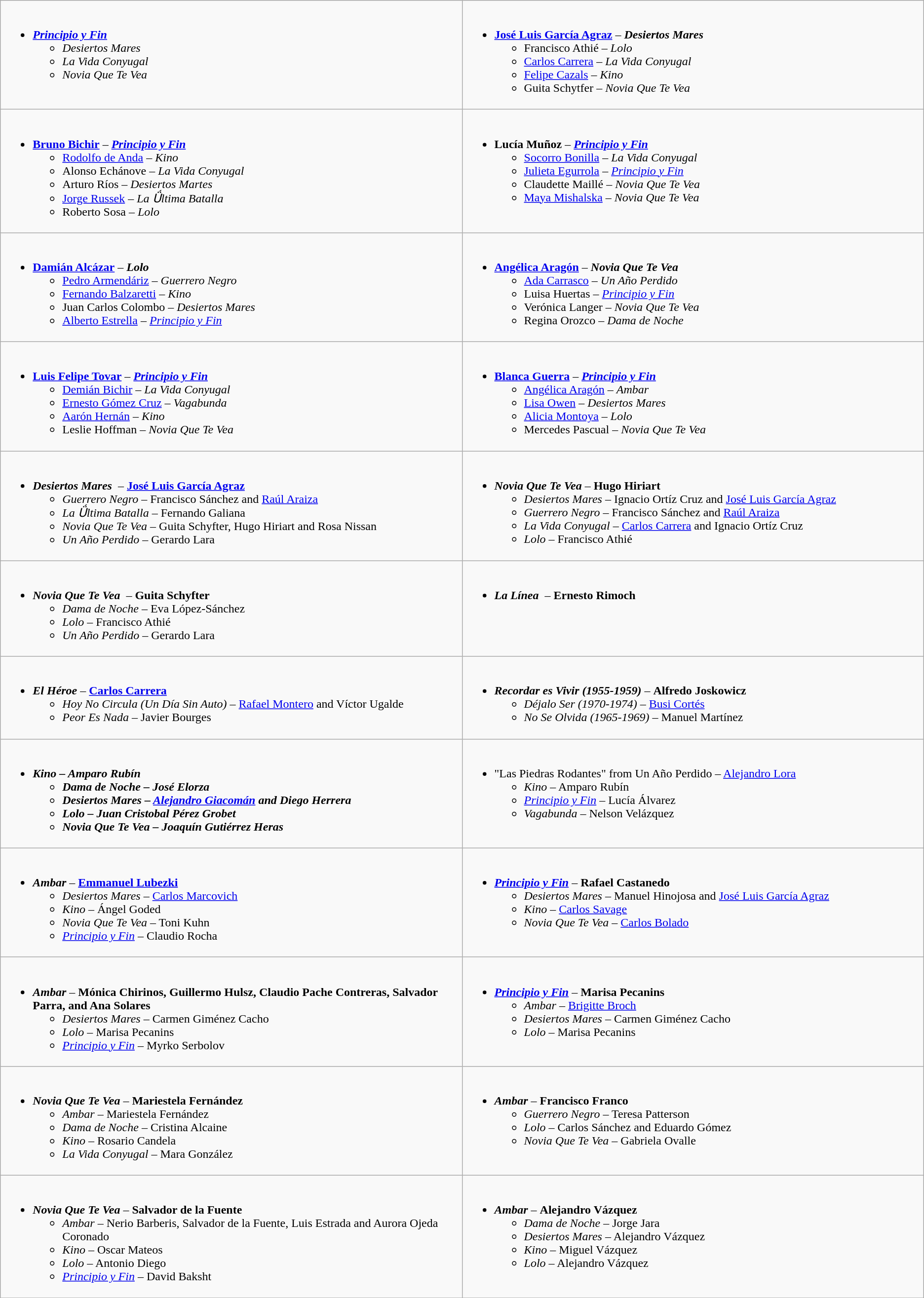<table class=wikitable>
<tr>
<td style="vertical-align:top; width:50%;"><br><ul><li><strong><em><a href='#'>Principio y Fin</a></em></strong><ul><li><em>Desiertos Mares</em></li><li><em>La Vida Conyugal</em></li><li><em>Novia Que Te Vea</em></li></ul></li></ul></td>
<td style="vertical-align:top; width:50%;"><br><ul><li><strong><a href='#'>José Luis García Agraz</a></strong> – <strong><em>Desiertos Mares</em></strong><ul><li>Francisco Athié – <em>Lolo</em></li><li><a href='#'>Carlos Carrera</a> – <em>La Vida Conyugal</em></li><li><a href='#'>Felipe Cazals</a> – <em>Kino</em></li><li>Guita Schytfer – <em>Novia Que Te Vea</em></li></ul></li></ul></td>
</tr>
<tr>
<td style="vertical-align:top; width:50%;"><br><ul><li><strong><a href='#'>Bruno Bichir</a></strong> – <strong><em><a href='#'>Principio y Fin</a></em></strong><ul><li><a href='#'>Rodolfo de Anda</a> – <em>Kino</em></li><li>Alonso Echánove – <em>La Vida Conyugal</em></li><li>Arturo Ríos – <em>Desiertos Martes</em></li><li><a href='#'>Jorge Russek</a> – <em>La Ǘltima Batalla</em></li><li>Roberto Sosa – <em>Lolo</em></li></ul></li></ul></td>
<td style="vertical-align:top; width:50%;"><br><ul><li><strong>Lucía Muñoz</strong> – <strong><em><a href='#'>Principio y Fin</a></em></strong><ul><li><a href='#'>Socorro Bonilla</a> – <em>La Vida Conyugal</em></li><li><a href='#'>Julieta Egurrola</a> – <em><a href='#'>Principio y Fin</a></em></li><li>Claudette Maillé – <em>Novia Que Te Vea</em></li><li><a href='#'>Maya Mishalska</a> – <em>Novia Que Te Vea</em></li></ul></li></ul></td>
</tr>
<tr>
<td style="vertical-align:top; width:50%;"><br><ul><li><strong><a href='#'>Damián Alcázar</a></strong> – <strong><em>Lolo</em></strong><ul><li><a href='#'>Pedro Armendáriz</a> – <em>Guerrero Negro</em></li><li><a href='#'>Fernando Balzaretti</a> – <em>Kino</em></li><li>Juan Carlos Colombo – <em>Desiertos Mares</em></li><li><a href='#'>Alberto Estrella</a> – <em><a href='#'>Principio y Fin</a></em></li></ul></li></ul></td>
<td style="vertical-align:top; width:50%;"><br><ul><li><strong><a href='#'>Angélica Aragón</a></strong> – <strong><em>Novia Que Te Vea</em></strong><ul><li><a href='#'>Ada Carrasco</a> – <em>Un Año Perdido</em></li><li>Luisa Huertas – <em><a href='#'>Principio y Fin</a></em></li><li>Verónica Langer – <em>Novia Que Te Vea</em></li><li>Regina Orozco – <em>Dama de Noche</em></li></ul></li></ul></td>
</tr>
<tr>
<td style="vertical-align:top; width:50%;"><br><ul><li><strong><a href='#'>Luis Felipe Tovar</a></strong> – <strong><em><a href='#'>Principio y Fin</a></em></strong><ul><li><a href='#'>Demián Bichir</a> – <em>La Vida Conyugal</em></li><li><a href='#'>Ernesto Gómez Cruz</a> – <em>Vagabunda</em></li><li><a href='#'>Aarón Hernán</a> – <em>Kino</em></li><li>Leslie Hoffman – <em>Novia Que Te Vea</em></li></ul></li></ul></td>
<td style="vertical-align:top; width:50%;"><br><ul><li><strong><a href='#'>Blanca Guerra</a></strong> – <strong><em><a href='#'>Principio y Fin</a></em></strong><ul><li><a href='#'>Angélica Aragón</a> – <em>Ambar</em></li><li><a href='#'>Lisa Owen</a> – <em>Desiertos Mares</em></li><li><a href='#'>Alicia Montoya</a> – <em>Lolo</em></li><li>Mercedes Pascual – <em>Novia Que Te Vea</em></li></ul></li></ul></td>
</tr>
<tr>
<td style="vertical-align:top; width:50%;"><br><ul><li><strong><em>Desiertos Mares</em></strong>  – <strong><a href='#'>José Luis García Agraz</a></strong><ul><li><em>Guerrero Negro</em> – Francisco Sánchez and <a href='#'>Raúl Araiza</a></li><li><em>La Ǘltima Batalla</em> – Fernando Galiana</li><li><em>Novia Que Te Vea</em> – Guita Schyfter, Hugo Hiriart and Rosa Nissan</li><li><em>Un Año Perdido</em> – Gerardo Lara</li></ul></li></ul></td>
<td style="vertical-align:top; width:50%;"><br><ul><li><strong><em>Novia Que Te Vea</em></strong> – <strong>Hugo Hiriart</strong><ul><li><em>Desiertos Mares</em> – Ignacio Ortíz Cruz and <a href='#'>José Luis García Agraz</a></li><li><em>Guerrero Negro</em> – Francisco Sánchez and <a href='#'>Raúl Araiza</a></li><li><em>La Vida Conyugal</em> – <a href='#'>Carlos Carrera</a> and Ignacio Ortíz Cruz</li><li><em>Lolo</em> – Francisco Athié</li></ul></li></ul></td>
</tr>
<tr>
<td style="vertical-align:top; width:50%;"><br><ul><li><strong><em>Novia Que Te Vea</em></strong>  – <strong>Guita Schyfter</strong><ul><li><em>Dama de Noche</em> – Eva López-Sánchez</li><li><em>Lolo</em> – Francisco Athié</li><li><em>Un Año Perdido</em> – Gerardo Lara</li></ul></li></ul></td>
<td style="vertical-align:top; width:50%;"><br><ul><li><strong><em>La Línea</em></strong>  – <strong>Ernesto Rimoch</strong></li></ul></td>
</tr>
<tr>
<td style="vertical-align:top; width:50%;"><br><ul><li><strong><em>El Héroe</em></strong> – <strong><a href='#'>Carlos Carrera</a></strong><ul><li><em>Hoy No Circula (Un Día Sin Auto)</em> – <a href='#'>Rafael Montero</a> and Víctor Ugalde</li><li><em>Peor Es Nada</em> – Javier Bourges</li></ul></li></ul></td>
<td style="vertical-align:top; width:50%;"><br><ul><li><strong><em>Recordar es Vivir (1955-1959)</em></strong> – <strong>Alfredo Joskowicz</strong><ul><li><em>Déjalo Ser (1970-1974)</em> – <a href='#'>Busi Cortés</a></li><li><em>No Se Olvida (1965-1969)</em> – Manuel Martínez</li></ul></li></ul></td>
</tr>
<tr>
<td valign="top"><br><ul><li><strong><em>Kino<em> – Amparo Rubín<strong><ul><li></em>Dama de Noche<em> – José Elorza</li><li></em>Desiertos Mares<em> – <a href='#'>Alejandro Giacomán</a> and Diego Herrera</li><li></em>Lolo<em> – Juan Cristobal Pérez Grobet</li><li></em>Novia Que Te Vea<em> – Joaquín Gutiérrez Heras</li></ul></li></ul></td>
<td valign="top"><br><ul><li></strong>"Las Piedras Rodantes" from </em>Un Año Perdido</em></strong> – <a href='#'>Alejandro Lora</a><ul><li><em>Kino</em> – Amparo Rubín</li><li><em><a href='#'>Principio y Fin</a></em> – Lucía Álvarez</li><li><em>Vagabunda</em> – Nelson Velázquez</li></ul></li></ul></td>
</tr>
<tr>
<td valign="top"><br><ul><li><strong><em>Ambar</em></strong> – <strong><a href='#'>Emmanuel Lubezki</a></strong><ul><li><em>Desiertos Mares</em> – <a href='#'>Carlos Marcovich</a></li><li><em>Kino</em> – Ángel Goded</li><li><em>Novia Que Te Vea</em> – Toni Kuhn</li><li><em><a href='#'>Principio y Fin</a></em> – Claudio Rocha</li></ul></li></ul></td>
<td valign="top"><br><ul><li><strong><em><a href='#'>Principio y Fin</a></em></strong> – <strong>Rafael Castanedo</strong><ul><li><em>Desiertos Mares</em> – Manuel Hinojosa and <a href='#'>José Luis García Agraz</a></li><li><em>Kino</em> – <a href='#'>Carlos Savage</a></li><li><em>Novia Que Te Vea</em> – <a href='#'>Carlos Bolado</a></li></ul></li></ul></td>
</tr>
<tr>
<td valign="top"><br><ul><li><strong><em>Ambar</em></strong> – <strong>Mónica Chirinos, Guillermo Hulsz, Claudio Pache Contreras, Salvador Parra, and Ana Solares</strong><ul><li><em>Desiertos Mares</em> – Carmen Giménez Cacho</li><li><em>Lolo</em> – Marisa Pecanins</li><li><em><a href='#'>Principio y Fin</a></em> – Myrko Serbolov</li></ul></li></ul></td>
<td valign="top"><br><ul><li><strong><em><a href='#'>Principio y Fin</a></em></strong> – <strong>Marisa Pecanins</strong><ul><li><em>Ambar</em> – <a href='#'>Brigitte Broch</a></li><li><em>Desiertos Mares</em> – Carmen Giménez Cacho</li><li><em>Lolo</em> – Marisa Pecanins</li></ul></li></ul></td>
</tr>
<tr>
<td valign="top"><br><ul><li><strong><em>Novia Que Te Vea</em></strong> – <strong>Mariestela Fernández</strong><ul><li><em>Ambar</em> – Mariestela Fernández</li><li><em>Dama de Noche</em> – Cristina Alcaine</li><li><em>Kino</em> – Rosario Candela</li><li><em>La Vida Conyugal</em> – Mara González</li></ul></li></ul></td>
<td valign="top"><br><ul><li><strong><em>Ambar</em></strong> – <strong>Francisco Franco</strong><ul><li><em>Guerrero Negro</em> – Teresa Patterson</li><li><em>Lolo</em> – Carlos Sánchez and Eduardo Gómez</li><li><em>Novia Que Te Vea</em> – Gabriela Ovalle</li></ul></li></ul></td>
</tr>
<tr>
<td valign="top"><br><ul><li><strong><em>Novia Que Te Vea</em></strong> – <strong>Salvador de la Fuente</strong><ul><li><em>Ambar</em> – Nerio Barberis, Salvador de la Fuente, Luis Estrada and Aurora Ojeda Coronado</li><li><em>Kino</em> – Oscar Mateos</li><li><em>Lolo</em> – Antonio Diego</li><li><em><a href='#'>Principio y Fin</a></em> – David Baksht</li></ul></li></ul></td>
<td valign="top"><br><ul><li><strong><em>Ambar</em></strong> – <strong>Alejandro Vázquez</strong><ul><li><em>Dama de Noche</em> – Jorge Jara</li><li><em>Desiertos Mares</em> – Alejandro Vázquez</li><li><em>Kino</em> – Miguel Vázquez</li><li><em>Lolo</em> – Alejandro Vázquez</li></ul></li></ul></td>
</tr>
<tr>
</tr>
</table>
